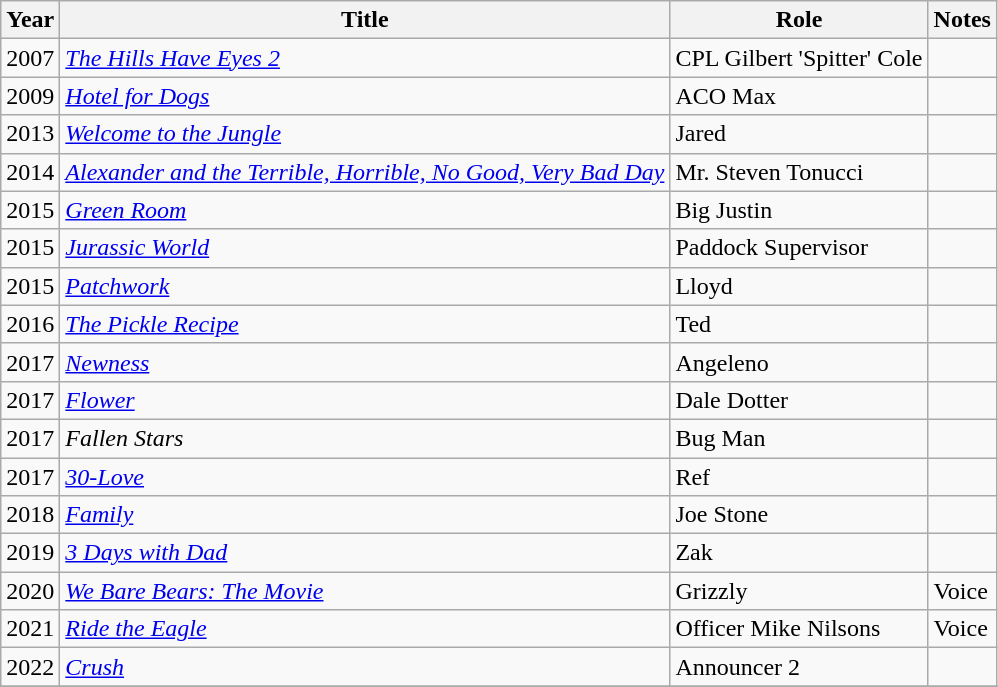<table class="wikitable sortable">
<tr>
<th>Year</th>
<th>Title</th>
<th>Role</th>
<th class="unsortable">Notes</th>
</tr>
<tr>
<td>2007</td>
<td><em><a href='#'>The Hills Have Eyes 2</a></em></td>
<td>CPL Gilbert 'Spitter' Cole</td>
<td></td>
</tr>
<tr>
<td>2009</td>
<td><em><a href='#'>Hotel for Dogs</a></em></td>
<td>ACO Max</td>
<td></td>
</tr>
<tr>
<td>2013</td>
<td><em><a href='#'>Welcome to the Jungle</a></em></td>
<td>Jared</td>
<td></td>
</tr>
<tr>
<td>2014</td>
<td><em><a href='#'>Alexander and the Terrible, Horrible, No Good, Very Bad Day</a></em></td>
<td>Mr. Steven Tonucci</td>
<td></td>
</tr>
<tr>
<td>2015</td>
<td><em><a href='#'>Green Room</a></em></td>
<td>Big Justin</td>
<td></td>
</tr>
<tr>
<td>2015</td>
<td><em><a href='#'>Jurassic World</a></em></td>
<td>Paddock Supervisor</td>
<td></td>
</tr>
<tr>
<td>2015</td>
<td><em><a href='#'>Patchwork</a></em></td>
<td>Lloyd</td>
<td></td>
</tr>
<tr>
<td>2016</td>
<td><em><a href='#'>The Pickle Recipe</a></em></td>
<td>Ted</td>
<td></td>
</tr>
<tr>
<td>2017</td>
<td><em><a href='#'>Newness</a></em></td>
<td>Angeleno</td>
<td></td>
</tr>
<tr>
<td>2017</td>
<td><em><a href='#'>Flower</a></em></td>
<td>Dale Dotter</td>
<td></td>
</tr>
<tr>
<td>2017</td>
<td><em>Fallen Stars</em></td>
<td>Bug Man</td>
<td></td>
</tr>
<tr>
<td>2017</td>
<td><em><a href='#'>30-Love</a></em></td>
<td>Ref</td>
<td></td>
</tr>
<tr>
<td>2018</td>
<td><em><a href='#'>Family</a></em></td>
<td>Joe Stone</td>
<td></td>
</tr>
<tr>
<td>2019</td>
<td><em><a href='#'>3 Days with Dad</a></em></td>
<td>Zak</td>
<td></td>
</tr>
<tr>
<td>2020</td>
<td><em><a href='#'>We Bare Bears: The Movie</a></em></td>
<td>Grizzly</td>
<td>Voice</td>
</tr>
<tr>
<td>2021</td>
<td><em><a href='#'>Ride the Eagle</a></em></td>
<td>Officer Mike Nilsons</td>
<td>Voice</td>
</tr>
<tr>
<td>2022</td>
<td><em><a href='#'>Crush</a></td>
<td>Announcer 2</td>
<td></td>
</tr>
<tr>
</tr>
</table>
